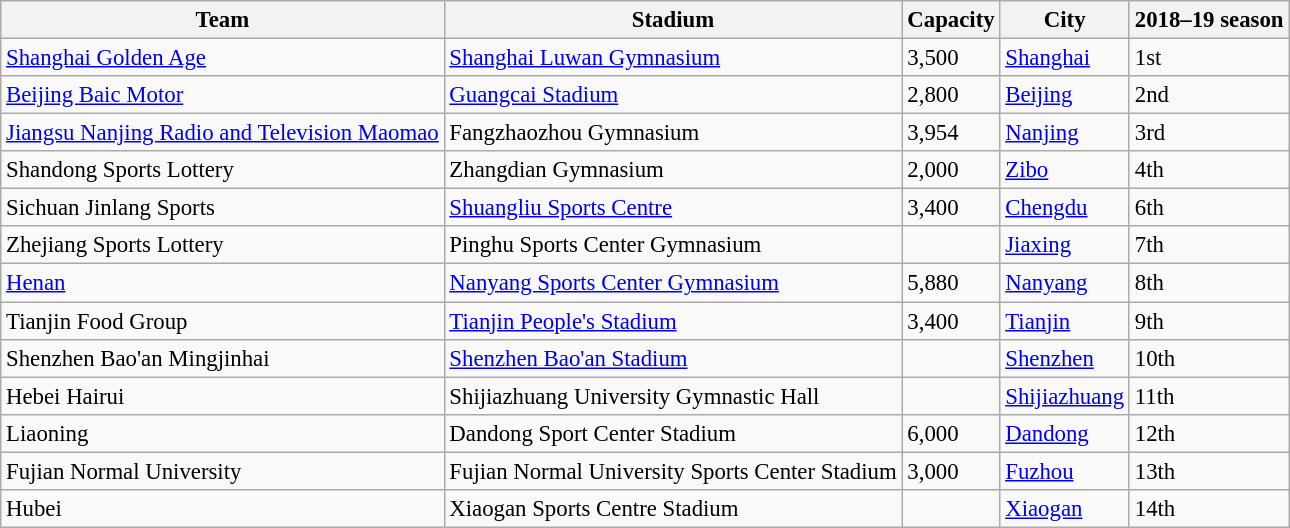<table class="wikitable sortable" style="font-size:95%">
<tr>
<th>Team</th>
<th>Stadium</th>
<th>Capacity</th>
<th>City</th>
<th>2018–19 season</th>
</tr>
<tr>
<td><a href='#'>Shanghai Golden Age</a></td>
<td><a href='#'>Shanghai Luwan Gymnasium</a></td>
<td>3,500</td>
<td><a href='#'>Shanghai</a></td>
<td>1st</td>
</tr>
<tr>
<td><a href='#'>Beijing Baic Motor</a></td>
<td><a href='#'>Guangcai Stadium</a></td>
<td>2,800</td>
<td><a href='#'>Beijing</a></td>
<td>2nd</td>
</tr>
<tr>
<td><a href='#'>Jiangsu Nanjing Radio and Television Maomao</a></td>
<td>Fangzhaozhou Gymnasium</td>
<td>3,954</td>
<td><a href='#'>Nanjing</a></td>
<td>3rd</td>
</tr>
<tr>
<td>Shandong Sports Lottery</td>
<td>Zhangdian Gymnasium</td>
<td>2,000</td>
<td><a href='#'>Zibo</a></td>
<td>4th</td>
</tr>
<tr>
<td>Sichuan Jinlang Sports</td>
<td><a href='#'>Shuangliu Sports Centre</a></td>
<td>3,400</td>
<td><a href='#'>Chengdu</a></td>
<td>6th</td>
</tr>
<tr>
<td>Zhejiang Sports Lottery</td>
<td>Pinghu Sports Center Gymnasium</td>
<td></td>
<td><a href='#'>Jiaxing</a></td>
<td>7th</td>
</tr>
<tr>
<td><a href='#'>Henan</a></td>
<td><a href='#'>Nanyang Sports Center Gymnasium</a></td>
<td>5,880</td>
<td><a href='#'>Nanyang</a></td>
<td>8th</td>
</tr>
<tr>
<td>Tianjin Food Group</td>
<td><a href='#'>Tianjin People's Stadium</a></td>
<td>3,400</td>
<td><a href='#'>Tianjin</a></td>
<td>9th</td>
</tr>
<tr>
<td>Shenzhen Bao'an Mingjinhai</td>
<td><a href='#'>Shenzhen Bao'an Stadium</a></td>
<td></td>
<td><a href='#'>Shenzhen</a></td>
<td>10th</td>
</tr>
<tr>
<td>Hebei Hairui</td>
<td>Shijiazhuang University Gymnastic Hall</td>
<td></td>
<td><a href='#'>Shijiazhuang</a></td>
<td>11th</td>
</tr>
<tr>
<td>Liaoning</td>
<td>Dandong Sport Center Stadium</td>
<td>6,000</td>
<td><a href='#'>Dandong</a></td>
<td>12th</td>
</tr>
<tr>
<td>Fujian Normal University</td>
<td>Fujian Normal University Sports Center Stadium</td>
<td>3,000</td>
<td><a href='#'>Fuzhou</a></td>
<td>13th</td>
</tr>
<tr>
<td>Hubei</td>
<td>Xiaogan Sports Centre Stadium</td>
<td></td>
<td><a href='#'>Xiaogan</a></td>
<td>14th</td>
</tr>
</table>
